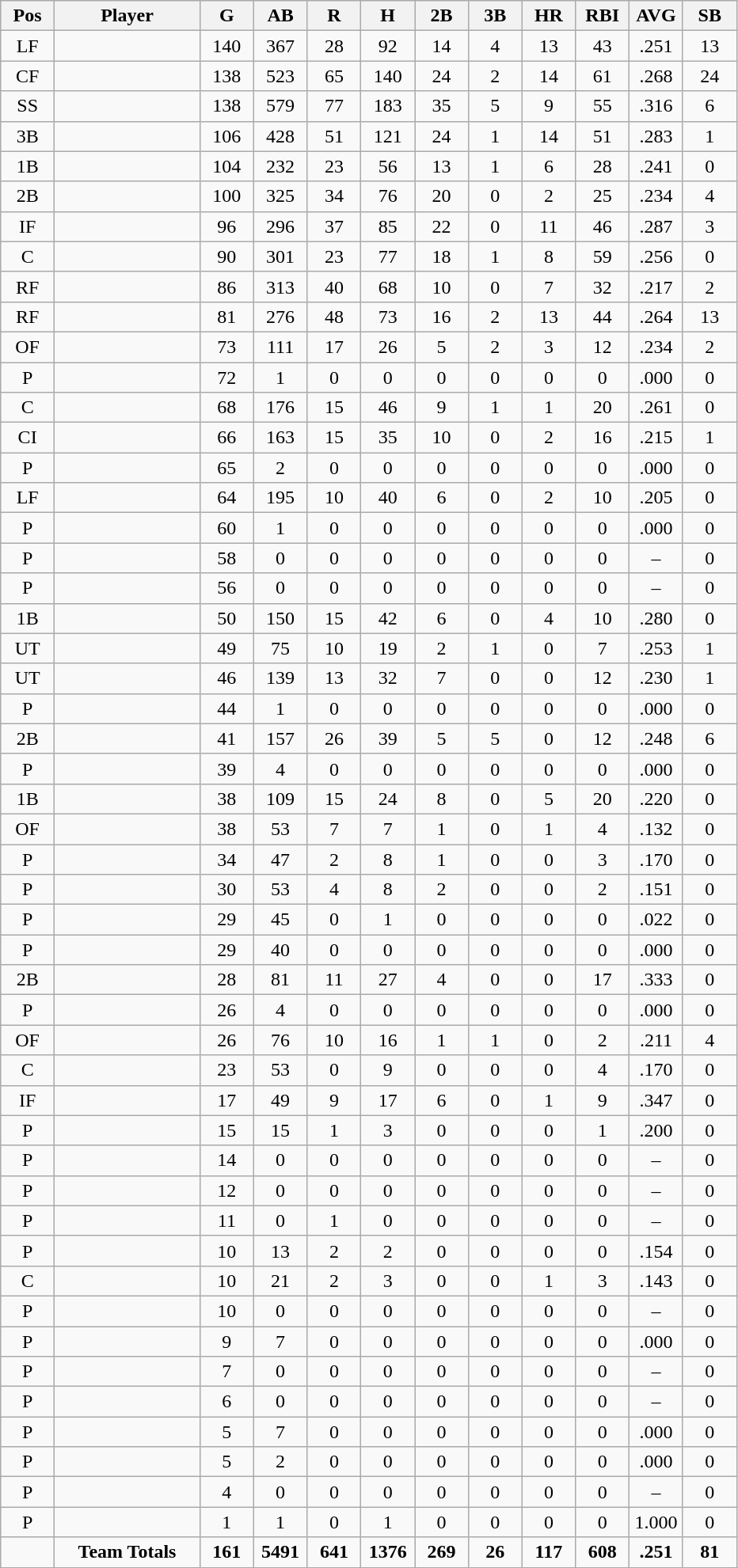<table class="wikitable sortable">
<tr>
<th bgcolor="#DDDDFF" width="7%">Pos</th>
<th bgcolor="#DDDDFF" width="19%">Player</th>
<th bgcolor="#DDDDFF" width="7%">G</th>
<th bgcolor="#DDDDFF" width="7%">AB</th>
<th bgcolor="#DDDDFF" width="7%">R</th>
<th bgcolor="#DDDDFF" width="7%">H</th>
<th bgcolor="#DDDDFF" width="7%">2B</th>
<th bgcolor="#DDDDFF" width="7%">3B</th>
<th bgcolor="#DDDDFF" width="7%">HR</th>
<th bgcolor="#DDDDFF" width="7%">RBI</th>
<th bgcolor="#DDDDFF" width="7%">AVG</th>
<th bgcolor="#DDDDFF" width="7%">SB</th>
</tr>
<tr align="center">
<td>LF</td>
<td></td>
<td>140</td>
<td>367</td>
<td>28</td>
<td>92</td>
<td>14</td>
<td>4</td>
<td>13</td>
<td>43</td>
<td>.251</td>
<td>13</td>
</tr>
<tr align="center">
<td>CF</td>
<td></td>
<td>138</td>
<td>523</td>
<td>65</td>
<td>140</td>
<td>24</td>
<td>2</td>
<td>14</td>
<td>61</td>
<td>.268</td>
<td>24</td>
</tr>
<tr align="center">
<td>SS</td>
<td></td>
<td>138</td>
<td>579</td>
<td>77</td>
<td>183</td>
<td>35</td>
<td>5</td>
<td>9</td>
<td>55</td>
<td>.316</td>
<td>6</td>
</tr>
<tr align="center">
<td>3B</td>
<td></td>
<td>106</td>
<td>428</td>
<td>51</td>
<td>121</td>
<td>24</td>
<td>1</td>
<td>14</td>
<td>51</td>
<td>.283</td>
<td>1</td>
</tr>
<tr align="center">
<td>1B</td>
<td></td>
<td>104</td>
<td>232</td>
<td>23</td>
<td>56</td>
<td>13</td>
<td>1</td>
<td>6</td>
<td>28</td>
<td>.241</td>
<td>0</td>
</tr>
<tr align="center">
<td>2B</td>
<td></td>
<td>100</td>
<td>325</td>
<td>34</td>
<td>76</td>
<td>20</td>
<td>0</td>
<td>2</td>
<td>25</td>
<td>.234</td>
<td>4</td>
</tr>
<tr align="center">
<td>IF</td>
<td></td>
<td>96</td>
<td>296</td>
<td>37</td>
<td>85</td>
<td>22</td>
<td>0</td>
<td>11</td>
<td>46</td>
<td>.287</td>
<td>3</td>
</tr>
<tr align="center">
<td>C</td>
<td></td>
<td>90</td>
<td>301</td>
<td>23</td>
<td>77</td>
<td>18</td>
<td>1</td>
<td>8</td>
<td>59</td>
<td>.256</td>
<td>0</td>
</tr>
<tr align="center">
<td>RF</td>
<td></td>
<td>86</td>
<td>313</td>
<td>40</td>
<td>68</td>
<td>10</td>
<td>0</td>
<td>7</td>
<td>32</td>
<td>.217</td>
<td>2</td>
</tr>
<tr align="center">
<td>RF</td>
<td></td>
<td>81</td>
<td>276</td>
<td>48</td>
<td>73</td>
<td>16</td>
<td>2</td>
<td>13</td>
<td>44</td>
<td>.264</td>
<td>13</td>
</tr>
<tr align="center">
<td>OF</td>
<td></td>
<td>73</td>
<td>111</td>
<td>17</td>
<td>26</td>
<td>5</td>
<td>2</td>
<td>3</td>
<td>12</td>
<td>.234</td>
<td>2</td>
</tr>
<tr align="center">
<td>P</td>
<td></td>
<td>72</td>
<td>1</td>
<td>0</td>
<td>0</td>
<td>0</td>
<td>0</td>
<td>0</td>
<td>0</td>
<td>.000</td>
<td>0</td>
</tr>
<tr align="center">
<td>C</td>
<td></td>
<td>68</td>
<td>176</td>
<td>15</td>
<td>46</td>
<td>9</td>
<td>1</td>
<td>1</td>
<td>20</td>
<td>.261</td>
<td>0</td>
</tr>
<tr align="center">
<td>CI</td>
<td></td>
<td>66</td>
<td>163</td>
<td>15</td>
<td>35</td>
<td>10</td>
<td>0</td>
<td>2</td>
<td>16</td>
<td>.215</td>
<td>1</td>
</tr>
<tr align="center">
<td>P</td>
<td></td>
<td>65</td>
<td>2</td>
<td>0</td>
<td>0</td>
<td>0</td>
<td>0</td>
<td>0</td>
<td>0</td>
<td>.000</td>
<td>0</td>
</tr>
<tr align="center">
<td>LF</td>
<td></td>
<td>64</td>
<td>195</td>
<td>10</td>
<td>40</td>
<td>6</td>
<td>0</td>
<td>2</td>
<td>10</td>
<td>.205</td>
<td>0</td>
</tr>
<tr align="center">
<td>P</td>
<td></td>
<td>60</td>
<td>1</td>
<td>0</td>
<td>0</td>
<td>0</td>
<td>0</td>
<td>0</td>
<td>0</td>
<td>.000</td>
<td>0</td>
</tr>
<tr align="center">
<td>P</td>
<td></td>
<td>58</td>
<td>0</td>
<td>0</td>
<td>0</td>
<td>0</td>
<td>0</td>
<td>0</td>
<td>0</td>
<td>–</td>
<td>0</td>
</tr>
<tr align="center">
<td>P</td>
<td></td>
<td>56</td>
<td>0</td>
<td>0</td>
<td>0</td>
<td>0</td>
<td>0</td>
<td>0</td>
<td>0</td>
<td>–</td>
<td>0</td>
</tr>
<tr align="center">
<td>1B</td>
<td></td>
<td>50</td>
<td>150</td>
<td>15</td>
<td>42</td>
<td>6</td>
<td>0</td>
<td>4</td>
<td>10</td>
<td>.280</td>
<td>0</td>
</tr>
<tr align="center">
<td>UT</td>
<td></td>
<td>49</td>
<td>75</td>
<td>10</td>
<td>19</td>
<td>2</td>
<td>1</td>
<td>0</td>
<td>7</td>
<td>.253</td>
<td>1</td>
</tr>
<tr align="center">
<td>UT</td>
<td></td>
<td>46</td>
<td>139</td>
<td>13</td>
<td>32</td>
<td>7</td>
<td>0</td>
<td>0</td>
<td>12</td>
<td>.230</td>
<td>1</td>
</tr>
<tr align="center">
<td>P</td>
<td></td>
<td>44</td>
<td>1</td>
<td>0</td>
<td>0</td>
<td>0</td>
<td>0</td>
<td>0</td>
<td>0</td>
<td>.000</td>
<td>0</td>
</tr>
<tr align="center">
<td>2B</td>
<td></td>
<td>41</td>
<td>157</td>
<td>26</td>
<td>39</td>
<td>5</td>
<td>5</td>
<td>0</td>
<td>12</td>
<td>.248</td>
<td>6</td>
</tr>
<tr align="center">
<td>P</td>
<td></td>
<td>39</td>
<td>4</td>
<td>0</td>
<td>0</td>
<td>0</td>
<td>0</td>
<td>0</td>
<td>0</td>
<td>.000</td>
<td>0</td>
</tr>
<tr align="center">
<td>1B</td>
<td></td>
<td>38</td>
<td>109</td>
<td>15</td>
<td>24</td>
<td>8</td>
<td>0</td>
<td>5</td>
<td>20</td>
<td>.220</td>
<td>0</td>
</tr>
<tr align="center">
<td>OF</td>
<td></td>
<td>38</td>
<td>53</td>
<td>7</td>
<td>7</td>
<td>1</td>
<td>0</td>
<td>1</td>
<td>4</td>
<td>.132</td>
<td>0</td>
</tr>
<tr align="center">
<td>P</td>
<td></td>
<td>34</td>
<td>47</td>
<td>2</td>
<td>8</td>
<td>1</td>
<td>0</td>
<td>0</td>
<td>3</td>
<td>.170</td>
<td>0</td>
</tr>
<tr align="center">
<td>P</td>
<td></td>
<td>30</td>
<td>53</td>
<td>4</td>
<td>8</td>
<td>2</td>
<td>0</td>
<td>0</td>
<td>2</td>
<td>.151</td>
<td>0</td>
</tr>
<tr align="center">
<td>P</td>
<td></td>
<td>29</td>
<td>45</td>
<td>0</td>
<td>1</td>
<td>0</td>
<td>0</td>
<td>0</td>
<td>0</td>
<td>.022</td>
<td>0</td>
</tr>
<tr align="center">
<td>P</td>
<td></td>
<td>29</td>
<td>40</td>
<td>0</td>
<td>0</td>
<td>0</td>
<td>0</td>
<td>0</td>
<td>0</td>
<td>.000</td>
<td>0</td>
</tr>
<tr align="center">
<td>2B</td>
<td></td>
<td>28</td>
<td>81</td>
<td>11</td>
<td>27</td>
<td>4</td>
<td>0</td>
<td>0</td>
<td>17</td>
<td>.333</td>
<td>0</td>
</tr>
<tr align="center">
<td>P</td>
<td></td>
<td>26</td>
<td>4</td>
<td>0</td>
<td>0</td>
<td>0</td>
<td>0</td>
<td>0</td>
<td>0</td>
<td>.000</td>
<td>0</td>
</tr>
<tr align="center">
<td>OF</td>
<td></td>
<td>26</td>
<td>76</td>
<td>10</td>
<td>16</td>
<td>1</td>
<td>1</td>
<td>0</td>
<td>2</td>
<td>.211</td>
<td>4</td>
</tr>
<tr align="center">
<td>C</td>
<td></td>
<td>23</td>
<td>53</td>
<td>0</td>
<td>9</td>
<td>0</td>
<td>0</td>
<td>0</td>
<td>4</td>
<td>.170</td>
<td>0</td>
</tr>
<tr align="center">
<td>IF</td>
<td></td>
<td>17</td>
<td>49</td>
<td>9</td>
<td>17</td>
<td>6</td>
<td>0</td>
<td>1</td>
<td>9</td>
<td>.347</td>
<td>0</td>
</tr>
<tr align="center">
<td>P</td>
<td></td>
<td>15</td>
<td>15</td>
<td>1</td>
<td>3</td>
<td>0</td>
<td>0</td>
<td>0</td>
<td>1</td>
<td>.200</td>
<td>0</td>
</tr>
<tr align="center">
<td>P</td>
<td></td>
<td>14</td>
<td>0</td>
<td>0</td>
<td>0</td>
<td>0</td>
<td>0</td>
<td>0</td>
<td>0</td>
<td>–</td>
<td>0</td>
</tr>
<tr align="center">
<td>P</td>
<td></td>
<td>12</td>
<td>0</td>
<td>0</td>
<td>0</td>
<td>0</td>
<td>0</td>
<td>0</td>
<td>0</td>
<td>–</td>
<td>0</td>
</tr>
<tr align="center">
<td>P</td>
<td></td>
<td>11</td>
<td>0</td>
<td>1</td>
<td>0</td>
<td>0</td>
<td>0</td>
<td>0</td>
<td>0</td>
<td>–</td>
<td>0</td>
</tr>
<tr align="center">
<td>P</td>
<td></td>
<td>10</td>
<td>13</td>
<td>2</td>
<td>2</td>
<td>0</td>
<td>0</td>
<td>0</td>
<td>0</td>
<td>.154</td>
<td>0</td>
</tr>
<tr align="center">
<td>C</td>
<td></td>
<td>10</td>
<td>21</td>
<td>2</td>
<td>3</td>
<td>0</td>
<td>0</td>
<td>1</td>
<td>3</td>
<td>.143</td>
<td>0</td>
</tr>
<tr align="center">
<td>P</td>
<td></td>
<td>10</td>
<td>0</td>
<td>0</td>
<td>0</td>
<td>0</td>
<td>0</td>
<td>0</td>
<td>0</td>
<td>–</td>
<td>0</td>
</tr>
<tr align="center">
<td>P</td>
<td></td>
<td>9</td>
<td>7</td>
<td>0</td>
<td>0</td>
<td>0</td>
<td>0</td>
<td>0</td>
<td>0</td>
<td>.000</td>
<td>0</td>
</tr>
<tr align="center">
<td>P</td>
<td></td>
<td>7</td>
<td>0</td>
<td>0</td>
<td>0</td>
<td>0</td>
<td>0</td>
<td>0</td>
<td>0</td>
<td>–</td>
<td>0</td>
</tr>
<tr align="center">
<td>P</td>
<td></td>
<td>6</td>
<td>0</td>
<td>0</td>
<td>0</td>
<td>0</td>
<td>0</td>
<td>0</td>
<td>0</td>
<td>–</td>
<td>0</td>
</tr>
<tr align="center">
<td>P</td>
<td></td>
<td>5</td>
<td>7</td>
<td>0</td>
<td>0</td>
<td>0</td>
<td>0</td>
<td>0</td>
<td>0</td>
<td>.000</td>
<td>0</td>
</tr>
<tr align="center">
<td>P</td>
<td></td>
<td>5</td>
<td>2</td>
<td>0</td>
<td>0</td>
<td>0</td>
<td>0</td>
<td>0</td>
<td>0</td>
<td>.000</td>
<td>0</td>
</tr>
<tr align="center">
<td>P</td>
<td></td>
<td>4</td>
<td>0</td>
<td>0</td>
<td>0</td>
<td>0</td>
<td>0</td>
<td>0</td>
<td>0</td>
<td>–</td>
<td>0</td>
</tr>
<tr align="center">
<td>P</td>
<td></td>
<td>1</td>
<td>1</td>
<td>0</td>
<td>1</td>
<td>0</td>
<td>0</td>
<td>0</td>
<td>0</td>
<td>1.000</td>
<td>0</td>
</tr>
<tr align="center" class="unsortable">
<td></td>
<td><strong>Team Totals</strong></td>
<td><strong>161</strong></td>
<td><strong>5491</strong></td>
<td><strong>641</strong></td>
<td><strong>1376</strong></td>
<td><strong>269</strong></td>
<td><strong>26</strong></td>
<td><strong>117</strong></td>
<td><strong>608</strong></td>
<td><strong>.251</strong></td>
<td><strong>81</strong></td>
</tr>
</table>
